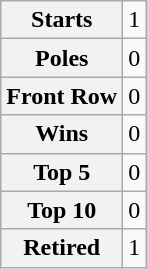<table class="wikitable" style="text-align:center">
<tr>
<th>Starts</th>
<td>1</td>
</tr>
<tr>
<th>Poles</th>
<td>0</td>
</tr>
<tr>
<th>Front Row</th>
<td>0</td>
</tr>
<tr>
<th>Wins</th>
<td>0</td>
</tr>
<tr>
<th>Top 5</th>
<td>0</td>
</tr>
<tr>
<th>Top 10</th>
<td>0</td>
</tr>
<tr>
<th>Retired</th>
<td>1</td>
</tr>
</table>
